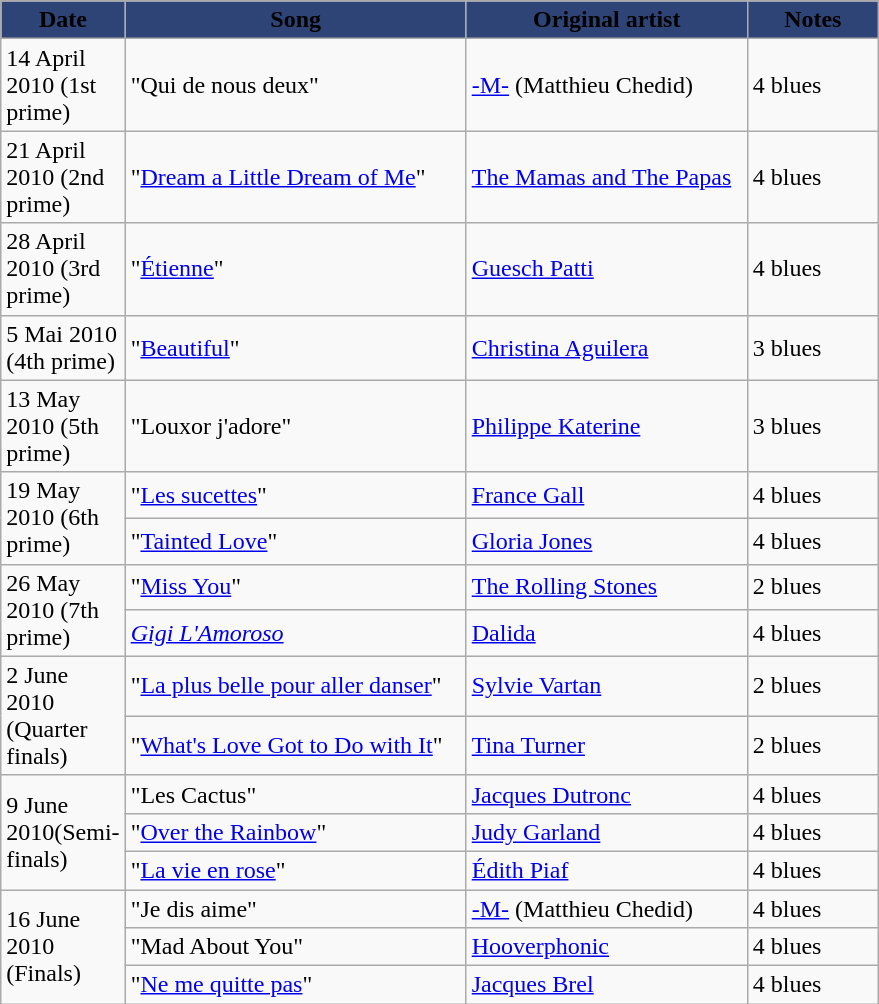<table class = "wikitable">
<tr>
<th style="width:70px; background:#2e4476; text-align:center;"><span>Date</span></th>
<th style="width:220px; background:#2e4476; text-align:center;"><span>Song</span></th>
<th style="width:180px; background:#2e4476; text-align:center;"><span>Original artist</span></th>
<th style="width:80px; background:#2e4476; text-align:center;"><span>Notes</span></th>
</tr>
<tr>
<td>14 April 2010 (1st prime)</td>
<td>"Qui de nous deux"</td>
<td><a href='#'>-M-</a> (Matthieu Chedid)</td>
<td>4 blues</td>
</tr>
<tr>
<td>21 April 2010 (2nd prime)</td>
<td>"<a href='#'>Dream a Little Dream of Me</a>"</td>
<td><a href='#'>The Mamas and The Papas</a></td>
<td>4 blues</td>
</tr>
<tr>
<td>28 April 2010 (3rd prime)</td>
<td>"<a href='#'>Étienne</a>"</td>
<td><a href='#'>Guesch Patti</a></td>
<td>4 blues</td>
</tr>
<tr>
<td>5 Mai 2010 (4th prime)</td>
<td>"<a href='#'>Beautiful</a>"</td>
<td><a href='#'>Christina Aguilera</a></td>
<td>3 blues</td>
</tr>
<tr>
<td>13 May 2010 (5th prime)</td>
<td>"Louxor j'adore"</td>
<td><a href='#'>Philippe Katerine</a></td>
<td>3 blues</td>
</tr>
<tr>
<td rowspan=2>19 May 2010 (6th prime)</td>
<td>"<a href='#'>Les sucettes</a>"</td>
<td><a href='#'>France Gall</a></td>
<td>4 blues</td>
</tr>
<tr>
<td>"<a href='#'>Tainted Love</a>"</td>
<td><a href='#'>Gloria Jones</a></td>
<td>4 blues</td>
</tr>
<tr>
<td rowspan=2>26 May 2010 (7th prime)</td>
<td>"<a href='#'>Miss You</a>"</td>
<td><a href='#'>The Rolling Stones</a></td>
<td>2 blues</td>
</tr>
<tr>
<td><em><a href='#'>Gigi L'Amoroso</a></em></td>
<td><a href='#'>Dalida</a></td>
<td>4 blues</td>
</tr>
<tr>
<td rowspan=2>2 June 2010 (Quarter finals)</td>
<td>"<a href='#'>La plus belle pour aller danser</a>"</td>
<td><a href='#'>Sylvie Vartan</a></td>
<td>2 blues</td>
</tr>
<tr>
<td>"<a href='#'>What's Love Got to Do with It</a>"</td>
<td><a href='#'>Tina Turner</a></td>
<td>2 blues</td>
</tr>
<tr>
<td rowspan=3>9 June 2010(Semi-finals)</td>
<td>"Les Cactus"</td>
<td><a href='#'>Jacques Dutronc</a></td>
<td>4 blues</td>
</tr>
<tr>
<td>"<a href='#'>Over the Rainbow</a>"</td>
<td><a href='#'>Judy Garland</a></td>
<td>4 blues</td>
</tr>
<tr>
<td>"<a href='#'>La vie en rose</a>"</td>
<td><a href='#'>Édith Piaf</a></td>
<td>4 blues</td>
</tr>
<tr>
<td rowspan=3>16 June 2010 (Finals)</td>
<td>"Je dis aime"</td>
<td><a href='#'>-M-</a> (Matthieu Chedid)</td>
<td>4 blues</td>
</tr>
<tr>
<td>"Mad About You"</td>
<td><a href='#'>Hooverphonic</a></td>
<td>4 blues</td>
</tr>
<tr>
<td>"<a href='#'>Ne me quitte pas</a>"</td>
<td><a href='#'>Jacques Brel</a></td>
<td>4 blues</td>
</tr>
</table>
